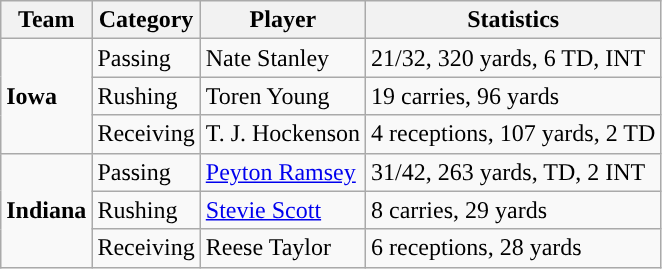<table class="wikitable" style="float: left;">
<tr>
<th>Team</th>
<th>Category</th>
<th>Player</th>
<th>Statistics</th>
</tr>
<tr>
<td rowspan=3><strong>Iowa</strong></td>
<td>Passing</td>
<td>Nate Stanley</td>
<td>21/32, 320 yards, 6 TD, INT</td>
</tr>
<tr>
<td>Rushing</td>
<td>Toren Young</td>
<td>19 carries, 96 yards</td>
</tr>
<tr>
<td>Receiving</td>
<td>T. J. Hockenson</td>
<td>4 receptions, 107 yards, 2 TD</td>
</tr>
<tr>
<td rowspan=3><strong>Indiana</strong></td>
<td>Passing</td>
<td><a href='#'>Peyton Ramsey</a></td>
<td>31/42, 263 yards, TD, 2 INT</td>
</tr>
<tr>
<td>Rushing</td>
<td><a href='#'>Stevie Scott</a></td>
<td>8 carries, 29 yards</td>
</tr>
<tr>
<td>Receiving</td>
<td>Reese Taylor</td>
<td>6 receptions, 28 yards</td>
</tr>
</table>
